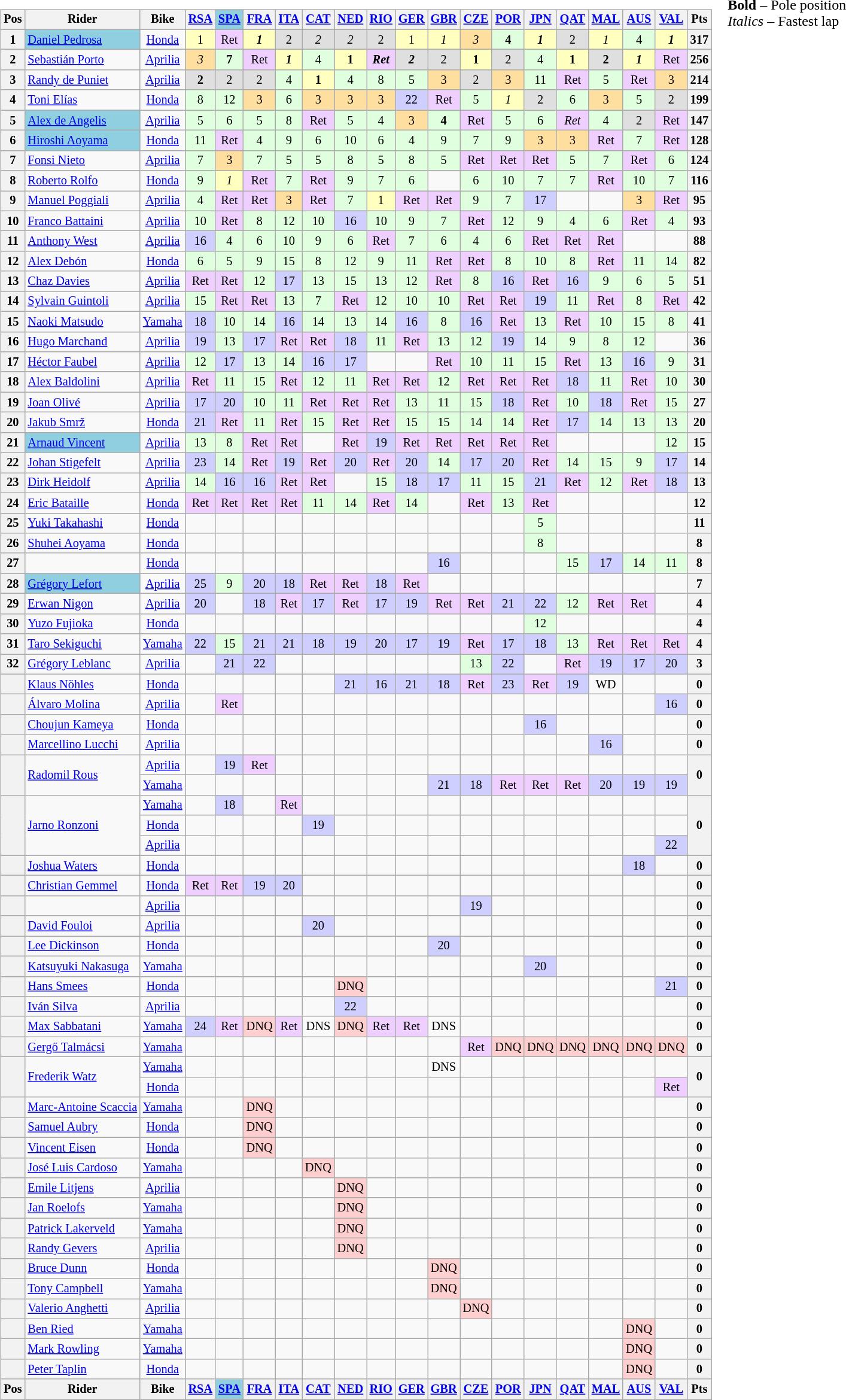<table>
<tr>
<td><br><table class="wikitable" style="font-size: 85%; text-align:center">
<tr valign="top">
<th valign="middle">Pos</th>
<th valign="middle">Rider</th>
<th valign="middle">Bike</th>
<th><a href='#'>RSA</a><br></th>
<th style="background:#8fcfdf;"><a href='#'>SPA</a><br></th>
<th><a href='#'>FRA</a><br></th>
<th><a href='#'>ITA</a><br></th>
<th><a href='#'>CAT</a><br></th>
<th><a href='#'>NED</a><br></th>
<th><a href='#'>RIO</a><br></th>
<th><a href='#'>GER</a><br></th>
<th><a href='#'>GBR</a><br></th>
<th><a href='#'>CZE</a><br></th>
<th><a href='#'>POR</a><br></th>
<th><a href='#'>JPN</a><br></th>
<th><a href='#'>QAT</a><br></th>
<th><a href='#'>MAL</a><br></th>
<th><a href='#'>AUS</a><br></th>
<th><a href='#'>VAL</a><br></th>
<th valign="middle">Pts</th>
</tr>
<tr>
<th>1</th>
<td style="background:#8fcfdf;" align="left"> <a href='#'>Daniel Pedrosa</a></td>
<td><a href='#'>Honda</a></td>
<td style="background:#FFFFBF;">1</td>
<td style="background:#EFCFFF;">Ret</td>
<td style="background:#FFFFBF;"><strong><em>1</em></strong></td>
<td style="background:#DFDFDF;">2</td>
<td style="background:#DFDFDF;"><em>2</em></td>
<td style="background:#DFDFDF;"><em>2</em></td>
<td style="background:#DFDFDF;">2</td>
<td style="background:#FFFFBF;">1</td>
<td style="background:#FFFFBF;"><em>1</em></td>
<td style="background:#FFDF9F;"><em>3</em></td>
<td style="background:#DFFFDF;"><strong>4</strong></td>
<td style="background:#FFFFBF;"><strong><em>1</em></strong></td>
<td style="background:#DFDFDF;">2</td>
<td style="background:#FFFFBF;"><em>1</em></td>
<td style="background:#DFFFDF;">4</td>
<td style="background:#FFFFBF;"><strong><em>1</em></strong></td>
<th>317</th>
</tr>
<tr>
<th>2</th>
<td align="left"> <a href='#'>Sebastián Porto</a></td>
<td><a href='#'>Aprilia</a></td>
<td style="background:#FFDF9F;"><em>3</em></td>
<td style="background:#DFFFDF;"><strong>7</strong></td>
<td style="background:#EFCFFF;">Ret</td>
<td style="background:#FFFFBF;"><strong><em>1</em></strong></td>
<td style="background:#DFFFDF;">4</td>
<td style="background:#FFFFBF;"><strong>1</strong></td>
<td style="background:#EFCFFF;"><strong><em>Ret</em></strong></td>
<td style="background:#DFDFDF;"><strong><em>2</em></strong></td>
<td style="background:#DFDFDF;">2</td>
<td style="background:#FFFFBF;"><strong>1</strong></td>
<td style="background:#DFDFDF;">2</td>
<td style="background:#DFFFDF;">4</td>
<td style="background:#FFFFBF;"><strong>1</strong></td>
<td style="background:#DFDFDF;"><strong>2</strong></td>
<td style="background:#FFFFBF;"><strong><em>1</em></strong></td>
<td style="background:#EFCFFF;">Ret</td>
<th>256</th>
</tr>
<tr>
<th>3</th>
<td align="left"> <a href='#'>Randy de Puniet</a></td>
<td><a href='#'>Aprilia</a></td>
<td style="background:#DFDFDF;"><strong>2</strong></td>
<td style="background:#DFDFDF;">2</td>
<td style="background:#DFDFDF;">2</td>
<td style="background:#DFFFDF;">4</td>
<td style="background:#FFFFBF;"><strong>1</strong></td>
<td style="background:#DFFFDF;">4</td>
<td style="background:#DFFFDF;">8</td>
<td style="background:#DFFFDF;">5</td>
<td style="background:#FFDF9F;">3</td>
<td style="background:#DFDFDF;">2</td>
<td style="background:#FFDF9F;">3</td>
<td style="background:#DFFFDF;">11</td>
<td style="background:#EFCFFF;">Ret</td>
<td style="background:#DFFFDF;">5</td>
<td style="background:#EFCFFF;">Ret</td>
<td style="background:#FFDF9F;">3</td>
<th>214</th>
</tr>
<tr>
<th>4</th>
<td align="left"> <a href='#'>Toni Elías</a></td>
<td><a href='#'>Honda</a></td>
<td style="background:#DFFFDF;">8</td>
<td style="background:#DFFFDF;">12</td>
<td style="background:#FFDF9F;">3</td>
<td style="background:#DFFFDF;">6</td>
<td style="background:#FFDF9F;">3</td>
<td style="background:#FFDF9F;">3</td>
<td style="background:#FFDF9F;">3</td>
<td style="background:#CFCFFF;">22</td>
<td style="background:#EFCFFF;">Ret</td>
<td style="background:#DFFFDF;">5</td>
<td style="background:#FFFFBF;"><em>1</em></td>
<td style="background:#DFDFDF;">2</td>
<td style="background:#DFFFDF;">6</td>
<td style="background:#FFDF9F;">3</td>
<td style="background:#DFFFDF;">5</td>
<td style="background:#DFDFDF;">2</td>
<th>199</th>
</tr>
<tr>
<th>5</th>
<td style="background:#8fcfdf;" align="left"> <a href='#'>Alex de Angelis</a></td>
<td><a href='#'>Aprilia</a></td>
<td style="background:#DFFFDF;">5</td>
<td style="background:#DFFFDF;">6</td>
<td style="background:#DFFFDF;">5</td>
<td style="background:#DFFFDF;">8</td>
<td style="background:#EFCFFF;">Ret</td>
<td style="background:#DFFFDF;">5</td>
<td style="background:#DFFFDF;">4</td>
<td style="background:#FFDF9F;">3</td>
<td style="background:#DFFFDF;"><strong>4</strong></td>
<td style="background:#EFCFFF;">Ret</td>
<td style="background:#DFFFDF;">5</td>
<td style="background:#DFFFDF;">6</td>
<td style="background:#EFCFFF;"><em>Ret</em></td>
<td style="background:#DFFFDF;">4</td>
<td style="background:#DFDFDF;">2</td>
<td style="background:#EFCFFF;">Ret</td>
<th>147</th>
</tr>
<tr>
<th>6</th>
<td style="background:#8fcfdf;" align="left"> <a href='#'>Hiroshi Aoyama</a></td>
<td><a href='#'>Honda</a></td>
<td style="background:#DFFFDF;">11</td>
<td style="background:#EFCFFF;">Ret</td>
<td style="background:#DFFFDF;">4</td>
<td style="background:#DFFFDF;">9</td>
<td style="background:#DFFFDF;">6</td>
<td style="background:#DFFFDF;">10</td>
<td style="background:#DFFFDF;">6</td>
<td style="background:#DFFFDF;">4</td>
<td style="background:#DFFFDF;">9</td>
<td style="background:#DFFFDF;">7</td>
<td style="background:#DFFFDF;">9</td>
<td style="background:#FFDF9F;">3</td>
<td style="background:#FFDF9F;">3</td>
<td style="background:#EFCFFF;">Ret</td>
<td style="background:#DFFFDF;">7</td>
<td style="background:#EFCFFF;">Ret</td>
<th>128</th>
</tr>
<tr>
<th>7</th>
<td align="left"> <a href='#'>Fonsi Nieto</a></td>
<td><a href='#'>Aprilia</a></td>
<td style="background:#DFFFDF;">7</td>
<td style="background:#FFDF9F;">3</td>
<td style="background:#DFFFDF;">7</td>
<td style="background:#DFFFDF;">5</td>
<td style="background:#DFFFDF;">5</td>
<td style="background:#DFFFDF;">8</td>
<td style="background:#DFFFDF;">5</td>
<td style="background:#DFFFDF;">8</td>
<td style="background:#DFFFDF;">5</td>
<td style="background:#EFCFFF;">Ret</td>
<td style="background:#EFCFFF;">Ret</td>
<td style="background:#EFCFFF;">Ret</td>
<td style="background:#DFFFDF;">5</td>
<td style="background:#DFFFDF;">7</td>
<td style="background:#EFCFFF;">Ret</td>
<td style="background:#DFFFDF;">6</td>
<th>124</th>
</tr>
<tr>
<th>8</th>
<td align="left"> <a href='#'>Roberto Rolfo</a></td>
<td><a href='#'>Honda</a></td>
<td style="background:#DFFFDF;">9</td>
<td style="background:#FFFFBF;"><em>1</em></td>
<td style="background:#EFCFFF;">Ret</td>
<td style="background:#DFFFDF;">7</td>
<td style="background:#EFCFFF;">Ret</td>
<td style="background:#DFFFDF;">9</td>
<td style="background:#DFFFDF;">7</td>
<td style="background:#DFFFDF;">6</td>
<td></td>
<td style="background:#DFFFDF;">6</td>
<td style="background:#DFFFDF;">10</td>
<td style="background:#DFFFDF;">7</td>
<td style="background:#DFFFDF;">7</td>
<td style="background:#EFCFFF;">Ret</td>
<td style="background:#DFFFDF;">10</td>
<td style="background:#DFFFDF;">7</td>
<th>116</th>
</tr>
<tr>
<th>9</th>
<td align="left"> <a href='#'>Manuel Poggiali</a></td>
<td><a href='#'>Aprilia</a></td>
<td style="background:#DFFFDF;">4</td>
<td style="background:#EFCFFF;">Ret</td>
<td style="background:#EFCFFF;">Ret</td>
<td style="background:#FFDF9F;">3</td>
<td style="background:#EFCFFF;">Ret</td>
<td style="background:#DFFFDF;">7</td>
<td style="background:#FFFFBF;">1</td>
<td style="background:#EFCFFF;">Ret</td>
<td style="background:#EFCFFF;">Ret</td>
<td style="background:#DFFFDF;">9</td>
<td style="background:#DFFFDF;">7</td>
<td style="background:#CFCFFF;">17</td>
<td></td>
<td></td>
<td style="background:#FFDF9F;">3</td>
<td style="background:#EFCFFF;">Ret</td>
<th>95</th>
</tr>
<tr>
<th>10</th>
<td align="left"> <a href='#'>Franco Battaini</a></td>
<td><a href='#'>Aprilia</a></td>
<td style="background:#DFFFDF;">10</td>
<td style="background:#EFCFFF;">Ret</td>
<td style="background:#DFFFDF;">8</td>
<td style="background:#DFFFDF;">12</td>
<td style="background:#DFFFDF;">10</td>
<td style="background:#CFCFFF;">16</td>
<td style="background:#DFFFDF;">10</td>
<td style="background:#DFFFDF;">9</td>
<td style="background:#DFFFDF;">7</td>
<td style="background:#EFCFFF;">Ret</td>
<td style="background:#DFFFDF;">12</td>
<td style="background:#DFFFDF;">9</td>
<td style="background:#DFFFDF;">4</td>
<td style="background:#DFFFDF;">6</td>
<td style="background:#EFCFFF;">Ret</td>
<td style="background:#DFFFDF;">4</td>
<th>93</th>
</tr>
<tr>
<th>11</th>
<td align="left"> <a href='#'>Anthony West</a></td>
<td><a href='#'>Aprilia</a></td>
<td style="background:#CFCFFF;">16</td>
<td style="background:#DFFFDF;">4</td>
<td style="background:#DFFFDF;">6</td>
<td style="background:#DFFFDF;">10</td>
<td style="background:#DFFFDF;">9</td>
<td style="background:#DFFFDF;">6</td>
<td style="background:#EFCFFF;">Ret</td>
<td style="background:#DFFFDF;">7</td>
<td style="background:#DFFFDF;">6</td>
<td style="background:#DFFFDF;">4</td>
<td style="background:#DFFFDF;">6</td>
<td style="background:#EFCFFF;">Ret</td>
<td style="background:#EFCFFF;">Ret</td>
<td style="background:#EFCFFF;">Ret</td>
<td></td>
<td></td>
<th>88</th>
</tr>
<tr>
<th>12</th>
<td align="left"> <a href='#'>Alex Debón</a></td>
<td><a href='#'>Honda</a></td>
<td style="background:#DFFFDF;">6</td>
<td style="background:#DFFFDF;">5</td>
<td style="background:#DFFFDF;">9</td>
<td style="background:#DFFFDF;">15</td>
<td style="background:#DFFFDF;">8</td>
<td style="background:#DFFFDF;">12</td>
<td style="background:#DFFFDF;">9</td>
<td style="background:#DFFFDF;">11</td>
<td style="background:#EFCFFF;">Ret</td>
<td style="background:#EFCFFF;">Ret</td>
<td style="background:#DFFFDF;">8</td>
<td style="background:#DFFFDF;">10</td>
<td style="background:#DFFFDF;">8</td>
<td style="background:#EFCFFF;">Ret</td>
<td style="background:#DFFFDF;">11</td>
<td style="background:#DFFFDF;">14</td>
<th>82</th>
</tr>
<tr>
<th>13</th>
<td align="left"> <a href='#'>Chaz Davies</a></td>
<td><a href='#'>Aprilia</a></td>
<td style="background:#EFCFFF;">Ret</td>
<td style="background:#EFCFFF;">Ret</td>
<td style="background:#DFFFDF;">12</td>
<td style="background:#CFCFFF;">17</td>
<td style="background:#DFFFDF;">13</td>
<td style="background:#DFFFDF;">15</td>
<td style="background:#DFFFDF;">13</td>
<td style="background:#DFFFDF;">12</td>
<td style="background:#EFCFFF;">Ret</td>
<td style="background:#DFFFDF;">8</td>
<td style="background:#CFCFFF;">16</td>
<td style="background:#EFCFFF;">Ret</td>
<td style="background:#CFCFFF;">16</td>
<td style="background:#DFFFDF;">9</td>
<td style="background:#DFFFDF;">6</td>
<td style="background:#DFFFDF;">5</td>
<th>51</th>
</tr>
<tr>
<th>14</th>
<td align="left"> <a href='#'>Sylvain Guintoli</a></td>
<td><a href='#'>Aprilia</a></td>
<td style="background:#DFFFDF;">15</td>
<td style="background:#EFCFFF;">Ret</td>
<td style="background:#EFCFFF;">Ret</td>
<td style="background:#DFFFDF;">13</td>
<td style="background:#DFFFDF;">7</td>
<td style="background:#EFCFFF;">Ret</td>
<td style="background:#DFFFDF;">12</td>
<td style="background:#DFFFDF;">10</td>
<td style="background:#DFFFDF;">10</td>
<td style="background:#EFCFFF;">Ret</td>
<td style="background:#EFCFFF;">Ret</td>
<td style="background:#CFCFFF;">19</td>
<td style="background:#DFFFDF;">11</td>
<td style="background:#EFCFFF;">Ret</td>
<td style="background:#DFFFDF;">8</td>
<td style="background:#EFCFFF;">Ret</td>
<th>42</th>
</tr>
<tr>
<th>15</th>
<td align="left"> <a href='#'>Naoki Matsudo</a></td>
<td><a href='#'>Yamaha</a></td>
<td style="background:#CFCFFF;">18</td>
<td style="background:#DFFFDF;">10</td>
<td style="background:#DFFFDF;">14</td>
<td style="background:#CFCFFF;">16</td>
<td style="background:#DFFFDF;">14</td>
<td style="background:#DFFFDF;">13</td>
<td style="background:#DFFFDF;">14</td>
<td style="background:#CFCFFF;">16</td>
<td style="background:#DFFFDF;">8</td>
<td style="background:#CFCFFF;">16</td>
<td style="background:#EFCFFF;">Ret</td>
<td style="background:#DFFFDF;">13</td>
<td style="background:#EFCFFF;">Ret</td>
<td style="background:#DFFFDF;">10</td>
<td style="background:#DFFFDF;">15</td>
<td style="background:#DFFFDF;">8</td>
<th>41</th>
</tr>
<tr>
<th>16</th>
<td align="left"> <a href='#'>Hugo Marchand</a></td>
<td><a href='#'>Aprilia</a></td>
<td style="background:#CFCFFF;">19</td>
<td style="background:#DFFFDF;">13</td>
<td style="background:#CFCFFF;">17</td>
<td style="background:#EFCFFF;">Ret</td>
<td style="background:#EFCFFF;">Ret</td>
<td style="background:#CFCFFF;">18</td>
<td style="background:#DFFFDF;">11</td>
<td style="background:#EFCFFF;">Ret</td>
<td style="background:#DFFFDF;">13</td>
<td style="background:#DFFFDF;">12</td>
<td style="background:#CFCFFF;">19</td>
<td style="background:#DFFFDF;">14</td>
<td style="background:#DFFFDF;">9</td>
<td style="background:#DFFFDF;">8</td>
<td style="background:#DFFFDF;">12</td>
<td></td>
<th>36</th>
</tr>
<tr>
<th>17</th>
<td align="left"> <a href='#'>Héctor Faubel</a></td>
<td><a href='#'>Aprilia</a></td>
<td style="background:#DFFFDF;">12</td>
<td style="background:#CFCFFF;">17</td>
<td style="background:#DFFFDF;">13</td>
<td style="background:#DFFFDF;">14</td>
<td style="background:#CFCFFF;">16</td>
<td style="background:#CFCFFF;">17</td>
<td></td>
<td></td>
<td style="background:#EFCFFF;">Ret</td>
<td style="background:#DFFFDF;">10</td>
<td style="background:#DFFFDF;">11</td>
<td style="background:#DFFFDF;">15</td>
<td style="background:#EFCFFF;">Ret</td>
<td style="background:#DFFFDF;">13</td>
<td style="background:#CFCFFF;">16</td>
<td style="background:#DFFFDF;">9</td>
<th>31</th>
</tr>
<tr>
<th>18</th>
<td align="left"> <a href='#'>Alex Baldolini</a></td>
<td><a href='#'>Aprilia</a></td>
<td style="background:#EFCFFF;">Ret</td>
<td style="background:#DFFFDF;">11</td>
<td style="background:#DFFFDF;">15</td>
<td style="background:#EFCFFF;">Ret</td>
<td style="background:#DFFFDF;">12</td>
<td style="background:#DFFFDF;">11</td>
<td style="background:#EFCFFF;">Ret</td>
<td style="background:#EFCFFF;">Ret</td>
<td style="background:#DFFFDF;">12</td>
<td style="background:#EFCFFF;">Ret</td>
<td style="background:#EFCFFF;">Ret</td>
<td style="background:#EFCFFF;">Ret</td>
<td style="background:#CFCFFF;">18</td>
<td style="background:#DFFFDF;">11</td>
<td style="background:#EFCFFF;">Ret</td>
<td style="background:#DFFFDF;">10</td>
<th>30</th>
</tr>
<tr>
<th>19</th>
<td align="left"> <a href='#'>Joan Olivé</a></td>
<td><a href='#'>Aprilia</a></td>
<td style="background:#CFCFFF;">17</td>
<td style="background:#CFCFFF;">20</td>
<td style="background:#DFFFDF;">10</td>
<td style="background:#DFFFDF;">11</td>
<td style="background:#EFCFFF;">Ret</td>
<td style="background:#EFCFFF;">Ret</td>
<td style="background:#EFCFFF;">Ret</td>
<td style="background:#DFFFDF;">13</td>
<td style="background:#DFFFDF;">11</td>
<td style="background:#DFFFDF;">15</td>
<td style="background:#CFCFFF;">18</td>
<td style="background:#EFCFFF;">Ret</td>
<td style="background:#DFFFDF;">10</td>
<td style="background:#CFCFFF;">18</td>
<td style="background:#EFCFFF;">Ret</td>
<td style="background:#DFFFDF;">15</td>
<th>27</th>
</tr>
<tr>
<th>20</th>
<td align="left"> <a href='#'>Jakub Smrž</a></td>
<td><a href='#'>Honda</a></td>
<td style="background:#CFCFFF;">21</td>
<td style="background:#EFCFFF;">Ret</td>
<td style="background:#DFFFDF;">11</td>
<td style="background:#EFCFFF;">Ret</td>
<td style="background:#DFFFDF;">15</td>
<td style="background:#EFCFFF;">Ret</td>
<td style="background:#EFCFFF;">Ret</td>
<td style="background:#DFFFDF;">15</td>
<td style="background:#DFFFDF;">15</td>
<td style="background:#DFFFDF;">14</td>
<td style="background:#DFFFDF;">14</td>
<td style="background:#EFCFFF;">Ret</td>
<td style="background:#CFCFFF;">17</td>
<td style="background:#DFFFDF;">14</td>
<td style="background:#DFFFDF;">13</td>
<td style="background:#DFFFDF;">13</td>
<th>20</th>
</tr>
<tr>
<th>21</th>
<td style="background:#8fcfdf;" align="left"> <a href='#'>Arnaud Vincent</a></td>
<td><a href='#'>Aprilia</a></td>
<td style="background:#DFFFDF;">13</td>
<td style="background:#DFFFDF;">8</td>
<td style="background:#EFCFFF;">Ret</td>
<td style="background:#EFCFFF;">Ret</td>
<td></td>
<td style="background:#EFCFFF;">Ret</td>
<td style="background:#CFCFFF;">19</td>
<td style="background:#EFCFFF;">Ret</td>
<td style="background:#EFCFFF;">Ret</td>
<td style="background:#EFCFFF;">Ret</td>
<td style="background:#EFCFFF;">Ret</td>
<td style="background:#EFCFFF;">Ret</td>
<td></td>
<td></td>
<td></td>
<td style="background:#DFFFDF;">12</td>
<th>15</th>
</tr>
<tr>
<th>22</th>
<td align="left"> <a href='#'>Johan Stigefelt</a></td>
<td><a href='#'>Aprilia</a></td>
<td style="background:#CFCFFF;">23</td>
<td style="background:#DFFFDF;">14</td>
<td style="background:#EFCFFF;">Ret</td>
<td style="background:#CFCFFF;">19</td>
<td style="background:#EFCFFF;">Ret</td>
<td style="background:#CFCFFF;">20</td>
<td style="background:#EFCFFF;">Ret</td>
<td style="background:#CFCFFF;">20</td>
<td style="background:#DFFFDF;">14</td>
<td style="background:#CFCFFF;">17</td>
<td style="background:#CFCFFF;">20</td>
<td style="background:#EFCFFF;">Ret</td>
<td style="background:#DFFFDF;">14</td>
<td style="background:#DFFFDF;">15</td>
<td style="background:#DFFFDF;">9</td>
<td style="background:#CFCFFF;">17</td>
<th>14</th>
</tr>
<tr>
<th>23</th>
<td align="left"> <a href='#'>Dirk Heidolf</a></td>
<td><a href='#'>Aprilia</a></td>
<td style="background:#DFFFDF;">14</td>
<td style="background:#CFCFFF;">16</td>
<td style="background:#CFCFFF;">16</td>
<td style="background:#EFCFFF;">Ret</td>
<td style="background:#EFCFFF;">Ret</td>
<td></td>
<td style="background:#DFFFDF;">15</td>
<td style="background:#CFCFFF;">18</td>
<td style="background:#CFCFFF;">17</td>
<td style="background:#DFFFDF;">11</td>
<td style="background:#DFFFDF;">15</td>
<td style="background:#CFCFFF;">21</td>
<td style="background:#EFCFFF;">Ret</td>
<td style="background:#DFFFDF;">12</td>
<td style="background:#EFCFFF;">Ret</td>
<td style="background:#CFCFFF;">18</td>
<th>13</th>
</tr>
<tr>
<th>24</th>
<td align="left"> <a href='#'>Eric Bataille</a></td>
<td><a href='#'>Honda</a></td>
<td style="background:#EFCFFF;">Ret</td>
<td style="background:#EFCFFF;">Ret</td>
<td style="background:#EFCFFF;">Ret</td>
<td style="background:#EFCFFF;">Ret</td>
<td style="background:#DFFFDF;">11</td>
<td style="background:#DFFFDF;">14</td>
<td style="background:#EFCFFF;">Ret</td>
<td style="background:#DFFFDF;">14</td>
<td></td>
<td style="background:#EFCFFF;">Ret</td>
<td style="background:#DFFFDF;">13</td>
<td style="background:#EFCFFF;">Ret</td>
<td></td>
<td></td>
<td></td>
<td></td>
<th>12</th>
</tr>
<tr>
<th>25</th>
<td align="left"> <a href='#'>Yuki Takahashi</a></td>
<td><a href='#'>Honda</a></td>
<td></td>
<td></td>
<td></td>
<td></td>
<td></td>
<td></td>
<td></td>
<td></td>
<td></td>
<td></td>
<td></td>
<td style="background:#DFFFDF;">5</td>
<td></td>
<td></td>
<td></td>
<td></td>
<th>11</th>
</tr>
<tr>
<th>26</th>
<td align="left"> <a href='#'>Shuhei Aoyama</a></td>
<td><a href='#'>Honda</a></td>
<td></td>
<td></td>
<td></td>
<td></td>
<td></td>
<td></td>
<td></td>
<td></td>
<td></td>
<td></td>
<td></td>
<td style="background:#DFFFDF;">8</td>
<td></td>
<td></td>
<td></td>
<td></td>
<th>8</th>
</tr>
<tr>
<th>27</th>
<td align="left"></td>
<td><a href='#'>Honda</a></td>
<td></td>
<td></td>
<td></td>
<td></td>
<td></td>
<td></td>
<td></td>
<td></td>
<td style="background:#CFCFFF;">16</td>
<td></td>
<td></td>
<td></td>
<td style="background:#DFFFDF;">15</td>
<td style="background:#CFCFFF;">17</td>
<td style="background:#DFFFDF;">14</td>
<td style="background:#DFFFDF;">11</td>
<th>8</th>
</tr>
<tr>
<th>28</th>
<td style="background:#8fcfdf;" align="left"> <a href='#'>Grégory Lefort</a></td>
<td><a href='#'>Aprilia</a></td>
<td style="background:#CFCFFF;">25</td>
<td style="background:#DFFFDF;">9</td>
<td style="background:#CFCFFF;">20</td>
<td style="background:#CFCFFF;">18</td>
<td style="background:#EFCFFF;">Ret</td>
<td style="background:#EFCFFF;">Ret</td>
<td style="background:#CFCFFF;">18</td>
<td style="background:#EFCFFF;">Ret</td>
<td></td>
<td></td>
<td></td>
<td></td>
<td></td>
<td></td>
<td></td>
<td></td>
<th>7</th>
</tr>
<tr>
<th>29</th>
<td align="left"> <a href='#'>Erwan Nigon</a></td>
<td><a href='#'>Aprilia</a></td>
<td style="background:#CFCFFF;">20</td>
<td></td>
<td style="background:#CFCFFF;">18</td>
<td style="background:#EFCFFF;">Ret</td>
<td style="background:#CFCFFF;">17</td>
<td style="background:#EFCFFF;">Ret</td>
<td style="background:#CFCFFF;">17</td>
<td style="background:#CFCFFF;">19</td>
<td style="background:#EFCFFF;">Ret</td>
<td style="background:#EFCFFF;">Ret</td>
<td style="background:#CFCFFF;">21</td>
<td style="background:#CFCFFF;">22</td>
<td style="background:#DFFFDF;">12</td>
<td style="background:#EFCFFF;">Ret</td>
<td style="background:#EFCFFF;">Ret</td>
<td></td>
<th>4</th>
</tr>
<tr>
<th>30</th>
<td align="left"> <a href='#'>Yuzo Fujioka</a></td>
<td><a href='#'>Honda</a></td>
<td></td>
<td></td>
<td></td>
<td></td>
<td></td>
<td></td>
<td></td>
<td></td>
<td></td>
<td></td>
<td></td>
<td style="background:#DFFFDF;">12</td>
<td></td>
<td></td>
<td></td>
<td></td>
<th>4</th>
</tr>
<tr>
<th>31</th>
<td align="left"> <a href='#'>Taro Sekiguchi</a></td>
<td><a href='#'>Yamaha</a></td>
<td style="background:#CFCFFF;">22</td>
<td style="background:#DFFFDF;">15</td>
<td style="background:#CFCFFF;">21</td>
<td style="background:#CFCFFF;">21</td>
<td style="background:#CFCFFF;">18</td>
<td style="background:#CFCFFF;">19</td>
<td style="background:#CFCFFF;">20</td>
<td style="background:#CFCFFF;">17</td>
<td style="background:#CFCFFF;">19</td>
<td style="background:#EFCFFF;">Ret</td>
<td style="background:#CFCFFF;">17</td>
<td style="background:#CFCFFF;">18</td>
<td style="background:#DFFFDF;">13</td>
<td style="background:#EFCFFF;">Ret</td>
<td style="background:#EFCFFF;">Ret</td>
<td style="background:#EFCFFF;">Ret</td>
<th>4</th>
</tr>
<tr>
<th>32</th>
<td align="left"> <a href='#'>Grégory Leblanc</a></td>
<td><a href='#'>Aprilia</a></td>
<td></td>
<td style="background:#CFCFFF;">21</td>
<td style="background:#CFCFFF;">22</td>
<td></td>
<td></td>
<td></td>
<td></td>
<td></td>
<td></td>
<td style="background:#DFFFDF;">13</td>
<td style="background:#CFCFFF;">22</td>
<td></td>
<td style="background:#EFCFFF;">Ret</td>
<td style="background:#CFCFFF;">19</td>
<td style="background:#CFCFFF;">17</td>
<td style="background:#CFCFFF;">20</td>
<th>3</th>
</tr>
<tr>
<th></th>
<td align="left"> <a href='#'>Klaus Nöhles</a></td>
<td><a href='#'>Honda</a></td>
<td></td>
<td></td>
<td></td>
<td></td>
<td></td>
<td style="background:#CFCFFF;">21</td>
<td style="background:#CFCFFF;">16</td>
<td style="background:#CFCFFF;">21</td>
<td style="background:#CFCFFF;">18</td>
<td style="background:#EFCFFF;">Ret</td>
<td style="background:#CFCFFF;">23</td>
<td style="background:#EFCFFF;">Ret</td>
<td style="background:#CFCFFF;">19</td>
<td>WD</td>
<td></td>
<td></td>
<th>0</th>
</tr>
<tr>
<th></th>
<td align="left"> <a href='#'>Álvaro Molina</a></td>
<td><a href='#'>Aprilia</a></td>
<td></td>
<td style="background:#EFCFFF;">Ret</td>
<td></td>
<td></td>
<td></td>
<td></td>
<td></td>
<td></td>
<td></td>
<td></td>
<td></td>
<td></td>
<td></td>
<td></td>
<td></td>
<td style="background:#CFCFFF;">16</td>
<th>0</th>
</tr>
<tr>
<th></th>
<td align="left"> <a href='#'>Choujun Kameya</a></td>
<td><a href='#'>Honda</a></td>
<td></td>
<td></td>
<td></td>
<td></td>
<td></td>
<td></td>
<td></td>
<td></td>
<td></td>
<td></td>
<td></td>
<td style="background:#CFCFFF;">16</td>
<td></td>
<td></td>
<td></td>
<td></td>
<th>0</th>
</tr>
<tr>
<th></th>
<td align="left"> <a href='#'>Marcellino Lucchi</a></td>
<td><a href='#'>Aprilia</a></td>
<td></td>
<td></td>
<td></td>
<td></td>
<td></td>
<td></td>
<td></td>
<td></td>
<td></td>
<td></td>
<td></td>
<td></td>
<td></td>
<td style="background:#CFCFFF;">16</td>
<td></td>
<td></td>
<th>0</th>
</tr>
<tr>
<th rowspan="2"></th>
<td rowspan="2" align="left"> <a href='#'>Radomil Rous</a></td>
<td><a href='#'>Aprilia</a></td>
<td></td>
<td style="background:#CFCFFF;">19</td>
<td style="background:#EFCFFF;">Ret</td>
<td></td>
<td></td>
<td></td>
<td></td>
<td></td>
<td></td>
<td></td>
<td></td>
<td></td>
<td></td>
<td></td>
<td></td>
<td></td>
<th rowspan="2">0</th>
</tr>
<tr>
<td><a href='#'>Yamaha</a></td>
<td></td>
<td></td>
<td></td>
<td></td>
<td></td>
<td></td>
<td></td>
<td></td>
<td style="background:#CFCFFF;">21</td>
<td style="background:#CFCFFF;">18</td>
<td style="background:#EFCFFF;">Ret</td>
<td style="background:#EFCFFF;">Ret</td>
<td style="background:#EFCFFF;">Ret</td>
<td style="background:#CFCFFF;">20</td>
<td style="background:#CFCFFF;">19</td>
<td style="background:#CFCFFF;">19</td>
</tr>
<tr>
<th rowspan="3"></th>
<td rowspan="3" align="left"> <a href='#'>Jarno Ronzoni</a></td>
<td><a href='#'>Yamaha</a></td>
<td></td>
<td style="background:#CFCFFF;">18</td>
<td></td>
<td style="background:#EFCFFF;">Ret</td>
<td></td>
<td></td>
<td></td>
<td></td>
<td></td>
<td></td>
<td></td>
<td></td>
<td></td>
<td></td>
<td></td>
<td></td>
<th rowspan="3">0</th>
</tr>
<tr>
<td><a href='#'>Honda</a></td>
<td></td>
<td></td>
<td></td>
<td></td>
<td style="background:#CFCFFF;">19</td>
<td></td>
<td></td>
<td></td>
<td></td>
<td></td>
<td></td>
<td></td>
<td></td>
<td></td>
<td></td>
<td></td>
</tr>
<tr>
<td><a href='#'>Aprilia</a></td>
<td></td>
<td></td>
<td></td>
<td></td>
<td></td>
<td></td>
<td></td>
<td></td>
<td></td>
<td></td>
<td></td>
<td></td>
<td></td>
<td></td>
<td></td>
<td style="background:#CFCFFF;">22</td>
</tr>
<tr>
<th></th>
<td align="left"> <a href='#'>Joshua Waters</a></td>
<td><a href='#'>Honda</a></td>
<td></td>
<td></td>
<td></td>
<td></td>
<td></td>
<td></td>
<td></td>
<td></td>
<td></td>
<td></td>
<td></td>
<td></td>
<td></td>
<td></td>
<td style="background:#CFCFFF;">18</td>
<td></td>
<th>0</th>
</tr>
<tr>
<th></th>
<td align="left"> <a href='#'>Christian Gemmel</a></td>
<td><a href='#'>Honda</a></td>
<td style="background:#EFCFFF;">Ret</td>
<td style="background:#EFCFFF;">Ret</td>
<td style="background:#CFCFFF;">19</td>
<td style="background:#CFCFFF;">20</td>
<td></td>
<td></td>
<td></td>
<td></td>
<td></td>
<td></td>
<td></td>
<td></td>
<td></td>
<td></td>
<td></td>
<td></td>
<th>0</th>
</tr>
<tr>
<th></th>
<td align="left"></td>
<td><a href='#'>Aprilia</a></td>
<td></td>
<td></td>
<td></td>
<td></td>
<td></td>
<td></td>
<td></td>
<td></td>
<td></td>
<td style="background:#CFCFFF;">19</td>
<td></td>
<td></td>
<td></td>
<td></td>
<td></td>
<td></td>
<th>0</th>
</tr>
<tr>
<th></th>
<td align="left"> <a href='#'>David Fouloi</a></td>
<td><a href='#'>Aprilia</a></td>
<td></td>
<td></td>
<td></td>
<td></td>
<td style="background:#CFCFFF;">20</td>
<td></td>
<td></td>
<td></td>
<td></td>
<td></td>
<td></td>
<td></td>
<td></td>
<td></td>
<td></td>
<td></td>
<th>0</th>
</tr>
<tr>
<th></th>
<td align="left"> <a href='#'>Lee Dickinson</a></td>
<td><a href='#'>Honda</a></td>
<td></td>
<td></td>
<td></td>
<td></td>
<td></td>
<td></td>
<td></td>
<td></td>
<td style="background:#CFCFFF;">20</td>
<td></td>
<td></td>
<td></td>
<td></td>
<td></td>
<td></td>
<td></td>
<th>0</th>
</tr>
<tr>
<th></th>
<td align="left"> <a href='#'>Katsuyuki Nakasuga</a></td>
<td><a href='#'>Yamaha</a></td>
<td></td>
<td></td>
<td></td>
<td></td>
<td></td>
<td></td>
<td></td>
<td></td>
<td></td>
<td></td>
<td></td>
<td style="background:#CFCFFF;">20</td>
<td></td>
<td></td>
<td></td>
<td></td>
<th>0</th>
</tr>
<tr>
<th></th>
<td align="left"> <a href='#'>Hans Smees</a></td>
<td><a href='#'>Honda</a></td>
<td></td>
<td></td>
<td></td>
<td></td>
<td></td>
<td style="background:#FFCFCF;">DNQ</td>
<td></td>
<td></td>
<td></td>
<td></td>
<td></td>
<td></td>
<td></td>
<td></td>
<td></td>
<td style="background:#CFCFFF;">21</td>
<th>0</th>
</tr>
<tr>
<th></th>
<td align="left"> <a href='#'>Iván Silva</a></td>
<td><a href='#'>Aprilia</a></td>
<td></td>
<td></td>
<td></td>
<td></td>
<td></td>
<td style="background:#CFCFFF;">22</td>
<td></td>
<td></td>
<td></td>
<td></td>
<td></td>
<td></td>
<td></td>
<td></td>
<td></td>
<td></td>
<th>0</th>
</tr>
<tr>
<th></th>
<td align="left"> <a href='#'>Max Sabbatani</a></td>
<td><a href='#'>Yamaha</a></td>
<td style="background:#CFCFFF;">24</td>
<td style="background:#EFCFFF;">Ret</td>
<td style="background:#FFCFCF;">DNQ</td>
<td style="background:#EFCFFF;">Ret</td>
<td>DNS</td>
<td style="background:#FFCFCF;">DNQ</td>
<td style="background:#EFCFFF;">Ret</td>
<td style="background:#EFCFFF;">Ret</td>
<td>DNS</td>
<td></td>
<td></td>
<td></td>
<td></td>
<td></td>
<td></td>
<td></td>
<th>0</th>
</tr>
<tr>
<th></th>
<td align="left"> <a href='#'>Gergő Talmácsi</a></td>
<td><a href='#'>Yamaha</a></td>
<td></td>
<td></td>
<td></td>
<td></td>
<td></td>
<td></td>
<td></td>
<td></td>
<td></td>
<td style="background:#EFCFFF;">Ret</td>
<td style="background:#FFCFCF;">DNQ</td>
<td style="background:#FFCFCF;">DNQ</td>
<td style="background:#FFCFCF;">DNQ</td>
<td style="background:#FFCFCF;">DNQ</td>
<td style="background:#FFCFCF;">DNQ</td>
<td style="background:#FFCFCF;">DNQ</td>
<th>0</th>
</tr>
<tr>
<th rowspan="2"></th>
<td rowspan="2" align="left"> <a href='#'>Frederik Watz</a></td>
<td><a href='#'>Yamaha</a></td>
<td></td>
<td></td>
<td></td>
<td></td>
<td></td>
<td></td>
<td></td>
<td></td>
<td>DNS</td>
<td></td>
<td></td>
<td></td>
<td></td>
<td></td>
<td></td>
<td></td>
<th rowspan="2">0</th>
</tr>
<tr>
<td><a href='#'>Honda</a></td>
<td></td>
<td></td>
<td></td>
<td></td>
<td></td>
<td></td>
<td></td>
<td></td>
<td></td>
<td></td>
<td></td>
<td></td>
<td></td>
<td></td>
<td></td>
<td style="background:#EFCFFF;">Ret</td>
</tr>
<tr>
<th></th>
<td align="left"> <a href='#'>Marc-Antoine Scaccia</a></td>
<td><a href='#'>Yamaha</a></td>
<td></td>
<td></td>
<td style="background:#FFCFCF;">DNQ</td>
<td></td>
<td></td>
<td></td>
<td></td>
<td></td>
<td></td>
<td></td>
<td></td>
<td></td>
<td></td>
<td></td>
<td></td>
<td></td>
<th>0</th>
</tr>
<tr>
<th></th>
<td align="left"> <a href='#'>Samuel Aubry</a></td>
<td><a href='#'>Honda</a></td>
<td></td>
<td></td>
<td style="background:#FFCFCF;">DNQ</td>
<td></td>
<td></td>
<td></td>
<td></td>
<td></td>
<td></td>
<td></td>
<td></td>
<td></td>
<td></td>
<td></td>
<td></td>
<td></td>
<th>0</th>
</tr>
<tr>
<th></th>
<td align="left"> <a href='#'>Vincent Eisen</a></td>
<td><a href='#'>Honda</a></td>
<td></td>
<td></td>
<td style="background:#FFCFCF;">DNQ</td>
<td></td>
<td></td>
<td></td>
<td></td>
<td></td>
<td></td>
<td></td>
<td></td>
<td></td>
<td></td>
<td></td>
<td></td>
<td></td>
<th>0</th>
</tr>
<tr>
<th></th>
<td align="left"> <a href='#'>José Luis Cardoso</a></td>
<td><a href='#'>Yamaha</a></td>
<td></td>
<td></td>
<td></td>
<td></td>
<td style="background:#FFCFCF;">DNQ</td>
<td></td>
<td></td>
<td></td>
<td></td>
<td></td>
<td></td>
<td></td>
<td></td>
<td></td>
<td></td>
<td></td>
<th>0</th>
</tr>
<tr>
<th></th>
<td align="left"> <a href='#'>Emile Litjens</a></td>
<td><a href='#'>Aprilia</a></td>
<td></td>
<td></td>
<td></td>
<td></td>
<td></td>
<td style="background:#FFCFCF;">DNQ</td>
<td></td>
<td></td>
<td></td>
<td></td>
<td></td>
<td></td>
<td></td>
<td></td>
<td></td>
<td></td>
<th>0</th>
</tr>
<tr>
<th></th>
<td align="left"> <a href='#'>Jan Roelofs</a></td>
<td><a href='#'>Yamaha</a></td>
<td></td>
<td></td>
<td></td>
<td></td>
<td></td>
<td style="background:#FFCFCF;">DNQ</td>
<td></td>
<td></td>
<td></td>
<td></td>
<td></td>
<td></td>
<td></td>
<td></td>
<td></td>
<td></td>
<th>0</th>
</tr>
<tr>
<th></th>
<td align="left"> <a href='#'>Patrick Lakerveld</a></td>
<td><a href='#'>Yamaha</a></td>
<td></td>
<td></td>
<td></td>
<td></td>
<td></td>
<td style="background:#FFCFCF;">DNQ</td>
<td></td>
<td></td>
<td></td>
<td></td>
<td></td>
<td></td>
<td></td>
<td></td>
<td></td>
<td></td>
<th>0</th>
</tr>
<tr>
<th></th>
<td align="left"> <a href='#'>Randy Gevers</a></td>
<td><a href='#'>Aprilia</a></td>
<td></td>
<td></td>
<td></td>
<td></td>
<td></td>
<td style="background:#FFCFCF;">DNQ</td>
<td></td>
<td></td>
<td></td>
<td></td>
<td></td>
<td></td>
<td></td>
<td></td>
<td></td>
<td></td>
<th>0</th>
</tr>
<tr>
<th></th>
<td align="left"> <a href='#'>Bruce Dunn</a></td>
<td><a href='#'>Honda</a></td>
<td></td>
<td></td>
<td></td>
<td></td>
<td></td>
<td></td>
<td></td>
<td></td>
<td style="background:#FFCFCF;">DNQ</td>
<td></td>
<td></td>
<td></td>
<td></td>
<td></td>
<td></td>
<td></td>
<th>0</th>
</tr>
<tr>
<th></th>
<td align="left"> <a href='#'>Tony Campbell</a></td>
<td><a href='#'>Yamaha</a></td>
<td></td>
<td></td>
<td></td>
<td></td>
<td></td>
<td></td>
<td></td>
<td></td>
<td style="background:#FFCFCF;">DNQ</td>
<td></td>
<td></td>
<td></td>
<td></td>
<td></td>
<td></td>
<td></td>
<th>0</th>
</tr>
<tr>
<th></th>
<td align="left"> <a href='#'>Valerio Anghetti</a></td>
<td><a href='#'>Aprilia</a></td>
<td></td>
<td></td>
<td></td>
<td></td>
<td></td>
<td></td>
<td></td>
<td></td>
<td></td>
<td style="background:#FFCFCF;">DNQ</td>
<td></td>
<td></td>
<td></td>
<td></td>
<td></td>
<td></td>
<th>0</th>
</tr>
<tr>
<th></th>
<td align="left"> <a href='#'>Ben Ried</a></td>
<td><a href='#'>Yamaha</a></td>
<td></td>
<td></td>
<td></td>
<td></td>
<td></td>
<td></td>
<td></td>
<td></td>
<td></td>
<td></td>
<td></td>
<td></td>
<td></td>
<td></td>
<td style="background:#FFCFCF;">DNQ</td>
<td></td>
<th>0</th>
</tr>
<tr>
<th></th>
<td align="left"> <a href='#'>Mark Rowling</a></td>
<td><a href='#'>Yamaha</a></td>
<td></td>
<td></td>
<td></td>
<td></td>
<td></td>
<td></td>
<td></td>
<td></td>
<td></td>
<td></td>
<td></td>
<td></td>
<td></td>
<td></td>
<td style="background:#FFCFCF;">DNQ</td>
<td></td>
<th>0</th>
</tr>
<tr>
<th></th>
<td align="left"> <a href='#'>Peter Taplin</a></td>
<td><a href='#'>Honda</a></td>
<td></td>
<td></td>
<td></td>
<td></td>
<td></td>
<td></td>
<td></td>
<td></td>
<td></td>
<td></td>
<td></td>
<td></td>
<td></td>
<td></td>
<td style="background:#FFCFCF;">DNQ</td>
<td></td>
<th>0</th>
</tr>
<tr>
<th valign="middle">Pos</th>
<th valign="middle">Rider</th>
<th valign="middle">Bike</th>
<th><a href='#'>RSA</a><br></th>
<th style="background:#8fcfdf;"><a href='#'>SPA</a><br></th>
<th><a href='#'>FRA</a><br></th>
<th><a href='#'>ITA</a><br></th>
<th><a href='#'>CAT</a><br></th>
<th><a href='#'>NED</a><br></th>
<th><a href='#'>RIO</a><br></th>
<th><a href='#'>GER</a><br></th>
<th><a href='#'>GBR</a><br></th>
<th><a href='#'>CZE</a><br></th>
<th><a href='#'>POR</a><br></th>
<th><a href='#'>JPN</a><br></th>
<th><a href='#'>QAT</a><br></th>
<th><a href='#'>MAL</a><br></th>
<th><a href='#'>AUS</a><br></th>
<th><a href='#'>VAL</a><br></th>
<th valign="middle">Pts</th>
</tr>
</table>
</td>
<td valign="top"><br>
<span><strong>Bold</strong> – Pole position<br><em>Italics</em> – Fastest lap</span></td>
</tr>
</table>
